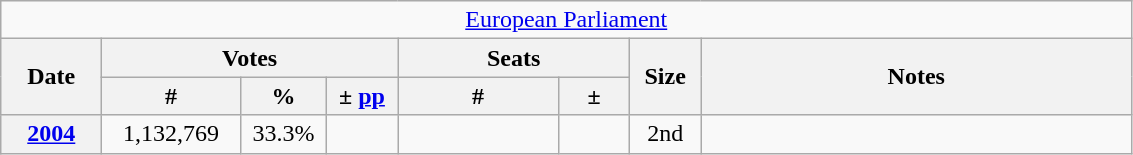<table class="wikitable" style="text-align:center;">
<tr>
<td colspan=9><a href='#'>European Parliament</a></td>
</tr>
<tr>
<th width="60px" rowspan="2">Date</th>
<th colspan="3">Votes</th>
<th colspan="2">Seats</th>
<th width="40px" rowspan="2">Size</th>
<th width="280px" rowspan="2">Notes</th>
</tr>
<tr>
<th width="85px">#</th>
<th width="50px">%</th>
<th width="40px">± <a href='#'>pp</a></th>
<th width="100px">#</th>
<th width="40px">±</th>
</tr>
<tr>
<th><a href='#'>2004</a></th>
<td>1,132,769</td>
<td>33.3%</td>
<td></td>
<td></td>
<td></td>
<td>2nd</td>
<td align="left"></td>
</tr>
</table>
